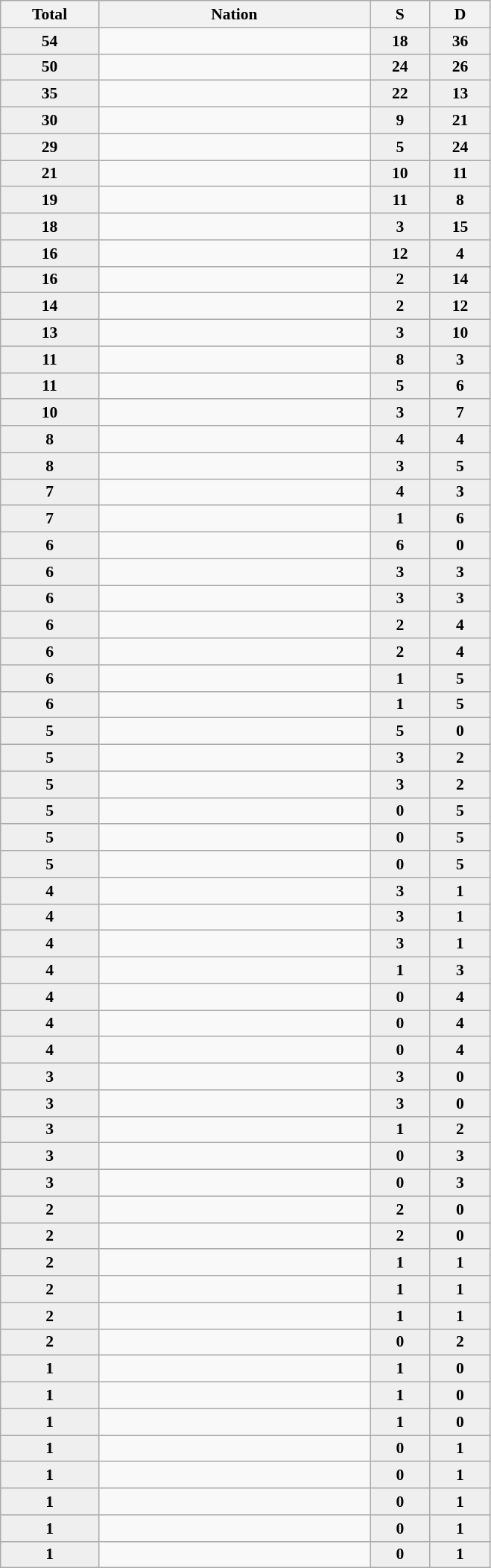<table class="sortable wikitable" style="font-size:90%;">
<tr>
<th width=81>Total</th>
<th width=236>Nation</th>
<th width=47>S</th>
<th width=47>D</th>
</tr>
<tr align=center>
<td bgcolor=#efefef><strong>54</strong></td>
<td align=left></td>
<td bgcolor=#efefef><strong>18</strong></td>
<td bgcolor=#efefef><strong>36</strong></td>
</tr>
<tr align=center>
<td bgcolor=#efefef><strong>50</strong></td>
<td align=left></td>
<td bgcolor=#efefef><strong>24</strong></td>
<td bgcolor=#efefef><strong>26</strong></td>
</tr>
<tr align=center>
<td bgcolor=#efefef><strong>35</strong></td>
<td align=left></td>
<td bgcolor=#efefef><strong>22</strong></td>
<td bgcolor=#efefef><strong>13</strong></td>
</tr>
<tr align=center>
<td bgcolor=#efefef><strong>30</strong></td>
<td align=left></td>
<td bgcolor=#efefef><strong>9</strong></td>
<td bgcolor=#efefef><strong>21</strong></td>
</tr>
<tr align=center>
<td bgcolor=#efefef><strong>29</strong></td>
<td align=left></td>
<td bgcolor=#efefef><strong>5</strong></td>
<td bgcolor=#efefef><strong>24</strong></td>
</tr>
<tr align=center>
<td bgcolor=#efefef><strong>21</strong></td>
<td align=left></td>
<td bgcolor=#efefef><strong>10</strong></td>
<td bgcolor=#efefef><strong>11</strong></td>
</tr>
<tr align=center>
<td bgcolor=#efefef><strong>19</strong></td>
<td align=left></td>
<td bgcolor=#efefef><strong>11</strong></td>
<td bgcolor=#efefef><strong>8</strong></td>
</tr>
<tr align=center>
<td bgcolor=#efefef><strong>18</strong></td>
<td align=left></td>
<td bgcolor=#efefef><strong>3</strong></td>
<td bgcolor=#efefef><strong>15</strong></td>
</tr>
<tr align=center>
<td bgcolor=#efefef><strong>16</strong></td>
<td align=left></td>
<td bgcolor=#efefef><strong>12</strong></td>
<td bgcolor=#efefef><strong>4</strong></td>
</tr>
<tr align=center>
<td bgcolor=#efefef><strong>16</strong></td>
<td align=left></td>
<td bgcolor=#efefef><strong>2</strong></td>
<td bgcolor=#efefef><strong>14</strong></td>
</tr>
<tr align=center>
<td bgcolor=#efefef><strong>14</strong></td>
<td align=left></td>
<td bgcolor=#efefef><strong>2</strong></td>
<td bgcolor=#efefef><strong>12</strong></td>
</tr>
<tr align=center>
<td bgcolor=#efefef><strong>13</strong></td>
<td align=left></td>
<td bgcolor=#efefef><strong>3</strong></td>
<td bgcolor=#efefef><strong>10</strong></td>
</tr>
<tr align=center>
<td bgcolor=#efefef><strong>11</strong></td>
<td align=left></td>
<td bgcolor=#efefef><strong>8</strong></td>
<td bgcolor=#efefef><strong>3</strong></td>
</tr>
<tr align=center>
<td bgcolor=#efefef><strong>11</strong></td>
<td align=left></td>
<td bgcolor=#efefef><strong>5</strong></td>
<td bgcolor=#efefef><strong>6</strong></td>
</tr>
<tr align=center>
<td bgcolor=#efefef><strong>10</strong></td>
<td align=left></td>
<td bgcolor=#efefef><strong>3</strong></td>
<td bgcolor=#efefef><strong>7</strong></td>
</tr>
<tr align=center>
<td bgcolor=#efefef><strong>8</strong></td>
<td align=left></td>
<td bgcolor=#efefef><strong>4</strong></td>
<td bgcolor=#efefef><strong>4</strong></td>
</tr>
<tr align=center>
<td bgcolor=#efefef><strong>8</strong></td>
<td align=left></td>
<td bgcolor=#efefef><strong>3</strong></td>
<td bgcolor=#efefef><strong>5</strong></td>
</tr>
<tr align=center>
<td bgcolor=#efefef><strong>7</strong></td>
<td align=left></td>
<td bgcolor=#efefef><strong>4</strong></td>
<td bgcolor=#efefef><strong>3</strong></td>
</tr>
<tr align=center>
<td bgcolor=#efefef><strong>7</strong></td>
<td align=left></td>
<td bgcolor=#efefef><strong>1</strong></td>
<td bgcolor=#efefef><strong>6</strong></td>
</tr>
<tr align=center>
<td bgcolor=#efefef><strong>6</strong></td>
<td align=left></td>
<td bgcolor=#efefef><strong>6</strong></td>
<td bgcolor=#efefef><strong>0</strong></td>
</tr>
<tr align=center>
<td bgcolor=#efefef><strong>6</strong></td>
<td align=left></td>
<td bgcolor=#efefef><strong>3</strong></td>
<td bgcolor=#efefef><strong>3</strong></td>
</tr>
<tr align=center>
<td bgcolor=#efefef><strong>6</strong></td>
<td align=left></td>
<td bgcolor=#efefef><strong>3</strong></td>
<td bgcolor=#efefef><strong>3</strong></td>
</tr>
<tr align=center>
<td bgcolor=#efefef><strong>6</strong></td>
<td align=left></td>
<td bgcolor=#efefef><strong>2</strong></td>
<td bgcolor=#efefef><strong>4</strong></td>
</tr>
<tr align=center>
<td bgcolor=#efefef><strong>6</strong></td>
<td align=left></td>
<td bgcolor=#efefef><strong>2</strong></td>
<td bgcolor=#efefef><strong>4</strong></td>
</tr>
<tr align=center>
<td bgcolor=#efefef><strong>6</strong></td>
<td align=left></td>
<td bgcolor=#efefef><strong>1</strong></td>
<td bgcolor=#efefef><strong>5</strong></td>
</tr>
<tr align=center>
<td bgcolor=#efefef><strong>6</strong></td>
<td align=left></td>
<td bgcolor=#efefef><strong>1</strong></td>
<td bgcolor=#efefef><strong>5</strong></td>
</tr>
<tr align=center>
<td bgcolor=#efefef><strong>5</strong></td>
<td align=left></td>
<td bgcolor=#efefef><strong>5</strong></td>
<td bgcolor=#efefef><strong>0</strong></td>
</tr>
<tr align=center>
<td bgcolor=#efefef><strong>5</strong></td>
<td align=left></td>
<td bgcolor=#efefef><strong>3</strong></td>
<td bgcolor=#efefef><strong>2</strong></td>
</tr>
<tr align=center>
<td bgcolor=#efefef><strong>5</strong></td>
<td align=left></td>
<td bgcolor=#efefef><strong>3</strong></td>
<td bgcolor=#efefef><strong>2</strong></td>
</tr>
<tr align=center>
<td bgcolor=#efefef><strong>5</strong></td>
<td align=left></td>
<td bgcolor=#efefef><strong>0</strong></td>
<td bgcolor=#efefef><strong>5</strong></td>
</tr>
<tr align=center>
<td bgcolor=#efefef><strong>5</strong></td>
<td align=left></td>
<td bgcolor=#efefef><strong>0</strong></td>
<td bgcolor=#efefef><strong>5</strong></td>
</tr>
<tr align=center>
<td bgcolor=#efefef><strong>5</strong></td>
<td align=left></td>
<td bgcolor=#efefef><strong>0</strong></td>
<td bgcolor=#efefef><strong>5</strong></td>
</tr>
<tr align=center>
<td bgcolor=#efefef><strong>4</strong></td>
<td align=left></td>
<td bgcolor=#efefef><strong>3</strong></td>
<td bgcolor=#efefef><strong>1</strong></td>
</tr>
<tr align=center>
<td bgcolor=#efefef><strong>4</strong></td>
<td align=left></td>
<td bgcolor=#efefef><strong>3</strong></td>
<td bgcolor=#efefef><strong>1</strong></td>
</tr>
<tr align=center>
<td bgcolor=#efefef><strong>4</strong></td>
<td align=left></td>
<td bgcolor=#efefef><strong>3</strong></td>
<td bgcolor=#efefef><strong>1</strong></td>
</tr>
<tr align=center>
<td bgcolor=#efefef><strong>4</strong></td>
<td align=left></td>
<td bgcolor=#efefef><strong>1</strong></td>
<td bgcolor=#efefef><strong>3</strong></td>
</tr>
<tr align=center>
<td bgcolor=#efefef><strong>4</strong></td>
<td align=left></td>
<td bgcolor=#efefef><strong>0</strong></td>
<td bgcolor=#efefef><strong>4</strong></td>
</tr>
<tr align=center>
<td bgcolor=#efefef><strong>4</strong></td>
<td align=left></td>
<td bgcolor=#efefef><strong>0</strong></td>
<td bgcolor=#efefef><strong>4</strong></td>
</tr>
<tr align=center>
<td bgcolor=#efefef><strong>4</strong></td>
<td align=left></td>
<td bgcolor=#efefef><strong>0</strong></td>
<td bgcolor=#efefef><strong>4</strong></td>
</tr>
<tr align=center>
<td bgcolor=#efefef><strong>3</strong></td>
<td align=left></td>
<td bgcolor=#efefef><strong>3</strong></td>
<td bgcolor=#efefef><strong>0</strong></td>
</tr>
<tr align=center>
<td bgcolor=#efefef><strong>3</strong></td>
<td align=left></td>
<td bgcolor=#efefef><strong>3</strong></td>
<td bgcolor=#efefef><strong>0</strong></td>
</tr>
<tr align=center>
<td bgcolor=#efefef><strong>3</strong></td>
<td align=left></td>
<td bgcolor=#efefef><strong>1</strong></td>
<td bgcolor=#efefef><strong>2</strong></td>
</tr>
<tr align=center>
<td bgcolor=#efefef><strong>3</strong></td>
<td align=left></td>
<td bgcolor=#efefef><strong>0</strong></td>
<td bgcolor=#efefef><strong>3</strong></td>
</tr>
<tr align=center>
<td bgcolor=#efefef><strong>3</strong></td>
<td align=left></td>
<td bgcolor=#efefef><strong>0</strong></td>
<td bgcolor=#efefef><strong>3</strong></td>
</tr>
<tr align=center>
<td bgcolor=#efefef><strong>2</strong></td>
<td align=left></td>
<td bgcolor=#efefef><strong>2</strong></td>
<td bgcolor=#efefef><strong>0</strong></td>
</tr>
<tr align=center>
<td bgcolor=#efefef><strong>2</strong></td>
<td align=left></td>
<td bgcolor=#efefef><strong>2</strong></td>
<td bgcolor=#efefef><strong>0</strong></td>
</tr>
<tr align=center>
<td bgcolor=#efefef><strong>2</strong></td>
<td align=left></td>
<td bgcolor=#efefef><strong>1</strong></td>
<td bgcolor=#efefef><strong>1</strong></td>
</tr>
<tr align=center>
<td bgcolor=#efefef><strong>2</strong></td>
<td align=left></td>
<td bgcolor=#efefef><strong>1</strong></td>
<td bgcolor=#efefef><strong>1</strong></td>
</tr>
<tr align=center>
<td bgcolor=#efefef><strong>2</strong></td>
<td align=left></td>
<td bgcolor=#efefef><strong>1</strong></td>
<td bgcolor=#efefef><strong>1</strong></td>
</tr>
<tr align=center>
<td bgcolor=#efefef><strong>2</strong></td>
<td align=left></td>
<td bgcolor=#efefef><strong>0</strong></td>
<td bgcolor=#efefef><strong>2</strong></td>
</tr>
<tr align=center>
<td bgcolor=#efefef><strong>1</strong></td>
<td align=left></td>
<td bgcolor=#efefef><strong>1</strong></td>
<td bgcolor=#efefef><strong>0</strong></td>
</tr>
<tr align=center>
<td bgcolor=#efefef><strong>1</strong></td>
<td align=left></td>
<td bgcolor=#efefef><strong>1</strong></td>
<td bgcolor=#efefef><strong>0</strong></td>
</tr>
<tr align=center>
<td bgcolor=#efefef><strong>1</strong></td>
<td align=left></td>
<td bgcolor=#efefef><strong>1</strong></td>
<td bgcolor=#efefef><strong>0</strong></td>
</tr>
<tr align=center>
<td bgcolor=#efefef><strong>1</strong></td>
<td align=left></td>
<td bgcolor=#efefef><strong>0</strong></td>
<td bgcolor=#efefef><strong>1</strong></td>
</tr>
<tr align=center>
<td bgcolor=#efefef><strong>1</strong></td>
<td align=left></td>
<td bgcolor=#efefef><strong>0</strong></td>
<td bgcolor=#efefef><strong>1</strong></td>
</tr>
<tr align=center>
<td bgcolor=#efefef><strong>1</strong></td>
<td align=left></td>
<td bgcolor=#efefef><strong>0</strong></td>
<td bgcolor=#efefef><strong>1</strong></td>
</tr>
<tr align=center>
<td bgcolor=#efefef><strong>1</strong></td>
<td align=left></td>
<td bgcolor=#efefef><strong>0</strong></td>
<td bgcolor=#efefef><strong>1</strong></td>
</tr>
<tr align=center>
<td bgcolor=#efefef><strong>1</strong></td>
<td align=left></td>
<td bgcolor=#efefef><strong>0</strong></td>
<td bgcolor=#efefef><strong>1</strong></td>
</tr>
</table>
